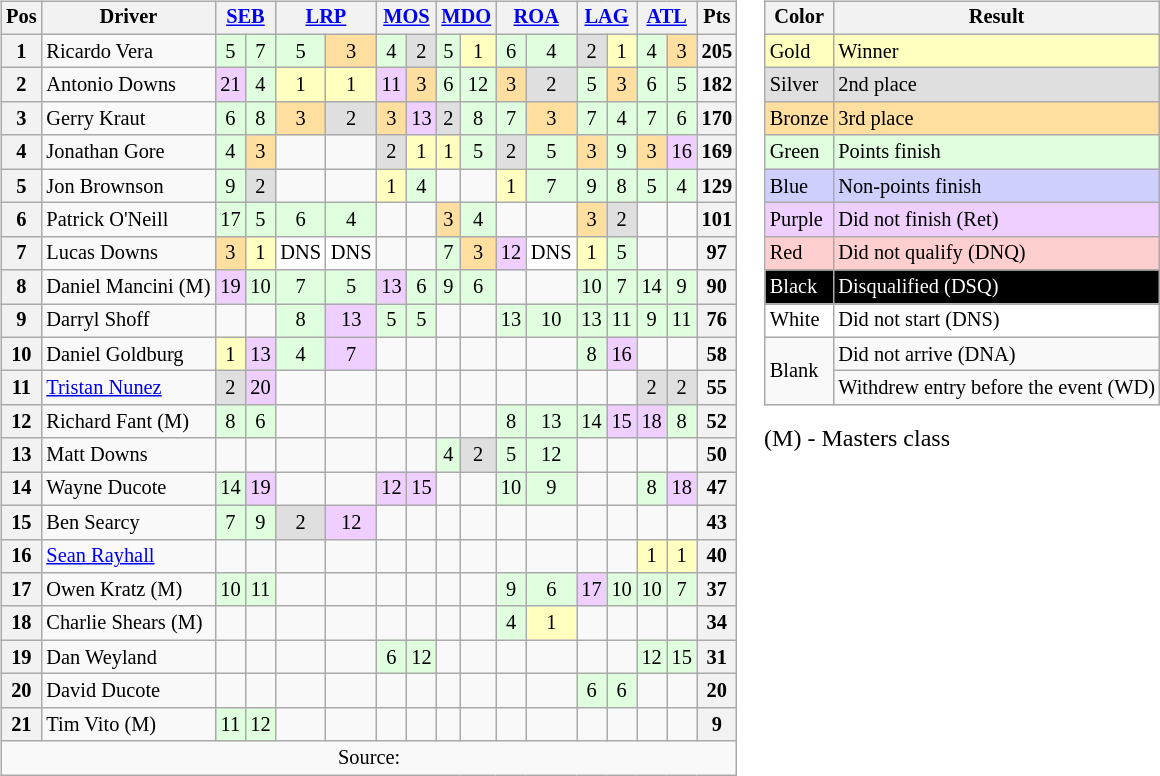<table>
<tr>
<td valign="top"><br><table class="wikitable" style="font-size:85%; text-align:center">
<tr style="background:#f9f9f9" valign="top">
<th valign="middle">Pos</th>
<th valign="middle">Driver</th>
<th colspan=2><a href='#'>SEB</a></th>
<th colspan=2><a href='#'>LRP</a></th>
<th colspan=2><a href='#'>MOS</a></th>
<th colspan=2><a href='#'>MDO</a></th>
<th colspan=2><a href='#'>ROA</a></th>
<th colspan=2><a href='#'>LAG</a></th>
<th colspan=2><a href='#'>ATL</a></th>
<th valign="middle">Pts</th>
</tr>
<tr>
<th>1</th>
<td align="left"> Ricardo Vera</td>
<td style="background:#DFFFDF;">5</td>
<td style="background:#DFFFDF;">7</td>
<td style="background:#DFFFDF;">5</td>
<td style="background:#FFDF9F;">3</td>
<td style="background:#DFFFDF;">4</td>
<td style="background:#DFDFDF;">2</td>
<td style="background:#DFFFDF;">5</td>
<td style="background:#FFFFBF;">1</td>
<td style="background:#DFFFDF;">6</td>
<td style="background:#DFFFDF;">4</td>
<td style="background:#DFDFDF;">2</td>
<td style="background:#FFFFBF;">1</td>
<td style="background:#DFFFDF;">4</td>
<td style="background:#FFDF9F;">3</td>
<th>205</th>
</tr>
<tr>
<th>2</th>
<td align="left"> Antonio Downs</td>
<td style="background:#EFCFFF;">21</td>
<td style="background:#DFFFDF;">4</td>
<td style="background:#FFFFBF;">1</td>
<td style="background:#FFFFBF;">1</td>
<td style="background:#EFCFFF;">11</td>
<td style="background:#FFDF9F;">3</td>
<td style="background:#DFFFDF;">6</td>
<td style="background:#DFFFDF;">12</td>
<td style="background:#FFDF9F;">3</td>
<td style="background:#DFDFDF;">2</td>
<td style="background:#DFFFDF;">5</td>
<td style="background:#FFDF9F;">3</td>
<td style="background:#DFFFDF;">6</td>
<td style="background:#DFFFDF;">5</td>
<th>182</th>
</tr>
<tr>
<th>3</th>
<td align="left"> Gerry Kraut</td>
<td style="background:#DFFFDF;">6</td>
<td style="background:#DFFFDF;">8</td>
<td style="background:#FFDF9F;">3</td>
<td style="background:#DFDFDF;">2</td>
<td style="background:#FFDF9F;">3</td>
<td style="background:#EFCFFF;">13</td>
<td style="background:#DFDFDF;">2</td>
<td style="background:#DFFFDF;">8</td>
<td style="background:#DFFFDF;">7</td>
<td style="background:#FFDF9F;">3</td>
<td style="background:#DFFFDF;">7</td>
<td style="background:#DFFFDF;">4</td>
<td style="background:#DFFFDF;">7</td>
<td style="background:#DFFFDF;">6</td>
<th>170</th>
</tr>
<tr>
<th>4</th>
<td align="left"> Jonathan Gore</td>
<td style="background:#DFFFDF;">4</td>
<td style="background:#FFDF9F;">3</td>
<td></td>
<td></td>
<td style="background:#DFDFDF;">2</td>
<td style="background:#FFFFBF;">1</td>
<td style="background:#FFFFBF;">1</td>
<td style="background:#DFFFDF;">5</td>
<td style="background:#DFDFDF;">2</td>
<td style="background:#DFFFDF;">5</td>
<td style="background:#FFDF9F;">3</td>
<td style="background:#DFFFDF;">9</td>
<td style="background:#FFDF9F;">3</td>
<td style="background:#EFCFFF;">16</td>
<th>169</th>
</tr>
<tr>
<th>5</th>
<td align="left"> Jon Brownson</td>
<td style="background:#DFFFDF;">9</td>
<td style="background:#DFDFDF;">2</td>
<td></td>
<td></td>
<td style="background:#FFFFBF;">1</td>
<td style="background:#DFFFDF;">4</td>
<td></td>
<td></td>
<td style="background:#FFFFBF;">1</td>
<td style="background:#DFFFDF;">7</td>
<td style="background:#DFFFDF;">9</td>
<td style="background:#DFFFDF;">8</td>
<td style="background:#DFFFDF;">5</td>
<td style="background:#DFFFDF;">4</td>
<th>129</th>
</tr>
<tr>
<th>6</th>
<td align="left"> Patrick O'Neill</td>
<td style="background:#DFFFDF;">17</td>
<td style="background:#DFFFDF;">5</td>
<td style="background:#DFFFDF;">6</td>
<td style="background:#DFFFDF;">4</td>
<td></td>
<td></td>
<td style="background:#FFDF9F;">3</td>
<td style="background:#DFFFDF;">4</td>
<td></td>
<td></td>
<td style="background:#FFDF9F;">3</td>
<td style="background:#DFDFDF;">2</td>
<td></td>
<td></td>
<th>101</th>
</tr>
<tr>
<th>7</th>
<td align="left"> Lucas Downs</td>
<td style="background:#FFDF9F;">3</td>
<td style="background:#FFFFBF;">1</td>
<td style="background:#FFFFFF;">DNS</td>
<td style="background:#FFFFFF;">DNS</td>
<td></td>
<td></td>
<td style="background:#DFFFDF;">7</td>
<td style="background:#FFDF9F;">3</td>
<td style="background:#EFCFFF;">12</td>
<td style="background:#FFFFFF;">DNS</td>
<td style="background:#FFFFBF;">1</td>
<td style="background:#DFFFDF;">5</td>
<td></td>
<td></td>
<th>97</th>
</tr>
<tr>
<th>8</th>
<td align="left"> Daniel Mancini (M)</td>
<td style="background:#EFCFFF;">19</td>
<td style="background:#DFFFDF;">10</td>
<td style="background:#DFFFDF;">7</td>
<td style="background:#DFFFDF;">5</td>
<td style="background:#EFCFFF;">13</td>
<td style="background:#DFFFDF;">6</td>
<td style="background:#DFFFDF;">9</td>
<td style="background:#DFFFDF;">6</td>
<td></td>
<td></td>
<td style="background:#DFFFDF;">10</td>
<td style="background:#DFFFDF;">7</td>
<td style="background:#DFFFDF;">14</td>
<td style="background:#DFFFDF;">9</td>
<th>90</th>
</tr>
<tr>
<th>9</th>
<td align="left"> Darryl Shoff</td>
<td></td>
<td></td>
<td style="background:#DFFFDF;">8</td>
<td style="background:#EFCFFF;">13</td>
<td style="background:#DFFFDF;">5</td>
<td style="background:#DFFFDF;">5</td>
<td></td>
<td></td>
<td style="background:#DFFFDF;">13</td>
<td style="background:#DFFFDF;">10</td>
<td style="background:#DFFFDF;">13</td>
<td style="background:#DFFFDF;">11</td>
<td style="background:#DFFFDF;">9</td>
<td style="background:#DFFFDF;">11</td>
<th>76</th>
</tr>
<tr>
<th>10</th>
<td align="left"> Daniel Goldburg</td>
<td style="background:#FFFFBF;">1</td>
<td style="background:#EFCFFF;">13</td>
<td style="background:#DFFFDF;">4</td>
<td style="background:#EFCFFF;">7</td>
<td></td>
<td></td>
<td></td>
<td></td>
<td></td>
<td></td>
<td style="background:#DFFFDF;">8</td>
<td style="background:#EFCFFF;">16</td>
<td></td>
<td></td>
<th>58</th>
</tr>
<tr>
<th>11</th>
<td align="left"> <a href='#'>Tristan Nunez</a></td>
<td style="background:#DFDFDF;">2</td>
<td style="background:#EFCFFF;">20</td>
<td></td>
<td></td>
<td></td>
<td></td>
<td></td>
<td></td>
<td></td>
<td></td>
<td></td>
<td></td>
<td style="background:#DFDFDF;">2</td>
<td style="background:#DFDFDF;">2</td>
<th>55</th>
</tr>
<tr>
<th>12</th>
<td align="left"> Richard Fant (M)</td>
<td style="background:#DFFFDF;">8</td>
<td style="background:#DFFFDF;">6</td>
<td></td>
<td></td>
<td></td>
<td></td>
<td></td>
<td></td>
<td style="background:#DFFFDF;">8</td>
<td style="background:#DFFFDF;">13</td>
<td style="background:#DFFFDF;">14</td>
<td style="background:#EFCFFF;">15</td>
<td style="background:#EFCFFF;">18</td>
<td style="background:#DFFFDF;">8</td>
<th>52</th>
</tr>
<tr>
<th>13</th>
<td align="left"> Matt Downs</td>
<td></td>
<td></td>
<td></td>
<td></td>
<td></td>
<td></td>
<td style="background:#DFFFDF;">4</td>
<td style="background:#DFDFDF;">2</td>
<td style="background:#DFFFDF;">5</td>
<td style="background:#DFFFDF;">12</td>
<td></td>
<td></td>
<td></td>
<td></td>
<th>50</th>
</tr>
<tr>
<th>14</th>
<td align="left"> Wayne Ducote</td>
<td style="background:#DFFFDF;">14</td>
<td style="background:#EFCFFF;">19</td>
<td></td>
<td></td>
<td style="background:#EFCFFF;">12</td>
<td style="background:#EFCFFF;">15</td>
<td></td>
<td></td>
<td style="background:#DFFFDF;">10</td>
<td style="background:#DFFFDF;">9</td>
<td></td>
<td></td>
<td style="background:#DFFFDF;">8</td>
<td style="background:#EFCFFF;">18</td>
<th>47</th>
</tr>
<tr>
<th>15</th>
<td align="left"> Ben Searcy</td>
<td style="background:#DFFFDF;">7</td>
<td style="background:#DFFFDF;">9</td>
<td style="background:#DFDFDF;">2</td>
<td style="background:#EFCFFF;">12</td>
<td></td>
<td></td>
<td></td>
<td></td>
<td></td>
<td></td>
<td></td>
<td></td>
<td></td>
<td></td>
<th>43</th>
</tr>
<tr>
<th>16</th>
<td align="left"> <a href='#'>Sean Rayhall</a></td>
<td></td>
<td></td>
<td></td>
<td></td>
<td></td>
<td></td>
<td></td>
<td></td>
<td></td>
<td></td>
<td></td>
<td></td>
<td style="background:#FFFFBF;">1</td>
<td style="background:#FFFFBF;">1</td>
<th>40</th>
</tr>
<tr>
<th>17</th>
<td align="left"> Owen Kratz (M)</td>
<td style="background:#DFFFDF;">10</td>
<td style="background:#DFFFDF;">11</td>
<td></td>
<td></td>
<td></td>
<td></td>
<td></td>
<td></td>
<td style="background:#DFFFDF;">9</td>
<td style="background:#DFFFDF;">6</td>
<td style="background:#EFCFFF;">17</td>
<td style="background:#DFFFDF;">10</td>
<td style="background:#DFFFDF;">10</td>
<td style="background:#DFFFDF;">7</td>
<th>37</th>
</tr>
<tr>
<th>18</th>
<td align="left"> Charlie Shears (M)</td>
<td></td>
<td></td>
<td></td>
<td></td>
<td></td>
<td></td>
<td></td>
<td></td>
<td style="background:#DFFFDF;">4</td>
<td style="background:#FFFFBF;">1</td>
<td></td>
<td></td>
<td></td>
<td></td>
<th>34</th>
</tr>
<tr>
<th>19</th>
<td align="left"> Dan Weyland</td>
<td></td>
<td></td>
<td></td>
<td></td>
<td style="background:#DFFFDF;">6</td>
<td style="background:#DFFFDF;">12</td>
<td></td>
<td></td>
<td></td>
<td></td>
<td></td>
<td></td>
<td style="background:#DFFFDF;">12</td>
<td style="background:#DFFFDF;">15</td>
<th>31</th>
</tr>
<tr>
<th>20</th>
<td align="left"> David Ducote</td>
<td></td>
<td></td>
<td></td>
<td></td>
<td></td>
<td></td>
<td></td>
<td></td>
<td></td>
<td></td>
<td style="background:#DFFFDF;">6</td>
<td style="background:#DFFFDF;">6</td>
<td></td>
<td></td>
<th>20</th>
</tr>
<tr>
<th>21</th>
<td align="left"> Tim Vito (M)</td>
<td style="background:#DFFFDF;">11</td>
<td style="background:#DFFFDF;">12</td>
<td></td>
<td></td>
<td></td>
<td></td>
<td></td>
<td></td>
<td></td>
<td></td>
<td></td>
<td></td>
<td></td>
<td></td>
<th>9</th>
</tr>
<tr>
<td colspan=17 style="text-align:center;">Source:</td>
</tr>
</table>
</td>
<td valign="top"><br><table style="margin-right:0; font-size:85%" class="wikitable">
<tr>
<th>Color</th>
<th>Result</th>
</tr>
<tr style="background:#FFFFBF;">
<td>Gold</td>
<td>Winner</td>
</tr>
<tr style="background:#DFDFDF;">
<td>Silver</td>
<td>2nd place</td>
</tr>
<tr style="background:#FFDF9F;">
<td>Bronze</td>
<td>3rd place</td>
</tr>
<tr style="background:#DFFFDF;">
<td>Green</td>
<td>Points finish</td>
</tr>
<tr style="background:#CFCFFF;">
<td>Blue</td>
<td>Non-points finish</td>
</tr>
<tr style="background:#EFCFFF;">
<td>Purple</td>
<td>Did not finish (Ret)</td>
</tr>
<tr style="background:#FFCFCF;">
<td>Red</td>
<td>Did not qualify (DNQ)</td>
</tr>
<tr style="background:#000000; color:white;">
<td>Black</td>
<td>Disqualified (DSQ)</td>
</tr>
<tr style="background:#FFFFFF;">
<td>White</td>
<td>Did not start (DNS)</td>
</tr>
<tr>
<td rowspan="2">Blank</td>
<td>Did not arrive (DNA)</td>
</tr>
<tr>
<td>Withdrew entry before the event (WD)</td>
</tr>
</table>
<span>(M) - Masters class</span></td>
</tr>
</table>
